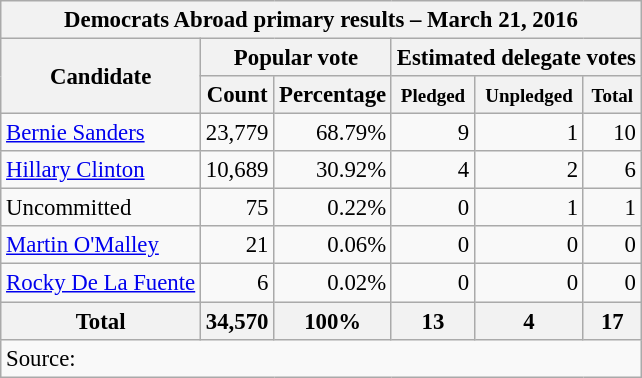<table class="wikitable collapsible" cellpadding="5" style="text-align:right; font-size:95%;">
<tr>
<th colspan="6">Democrats Abroad primary results – March 21, 2016</th>
</tr>
<tr>
<th rowspan="2">Candidate</th>
<th colspan="2">Popular vote</th>
<th colspan="3">Estimated delegate votes</th>
</tr>
<tr>
<th>Count</th>
<th>Percentage</th>
<th><small>Pledged</small></th>
<th><small>Unpledged</small></th>
<th><small>Total</small></th>
</tr>
<tr>
<td style="text-align:left;"><a href='#'>Bernie Sanders</a></td>
<td>23,779</td>
<td>68.79%</td>
<td>9</td>
<td>1</td>
<td>10</td>
</tr>
<tr>
<td style="text-align:left;"><a href='#'>Hillary Clinton</a></td>
<td>10,689</td>
<td>30.92%</td>
<td>4</td>
<td>2</td>
<td>6</td>
</tr>
<tr>
<td style="text-align:left;">Uncommitted</td>
<td>75</td>
<td>0.22%</td>
<td>0</td>
<td>1</td>
<td>1</td>
</tr>
<tr>
<td style="text-align:left;"><a href='#'>Martin O'Malley</a> </td>
<td>21</td>
<td>0.06%</td>
<td>0</td>
<td>0</td>
<td>0</td>
</tr>
<tr>
<td style="text-align:left;"><a href='#'>Rocky De La Fuente</a></td>
<td>6</td>
<td>0.02%</td>
<td>0</td>
<td>0</td>
<td>0</td>
</tr>
<tr>
<th>Total</th>
<th>34,570</th>
<th>100%</th>
<th>13</th>
<th>4</th>
<th>17</th>
</tr>
<tr>
<td colspan="6" style="text-align:left;">Source: <em></em></td>
</tr>
</table>
